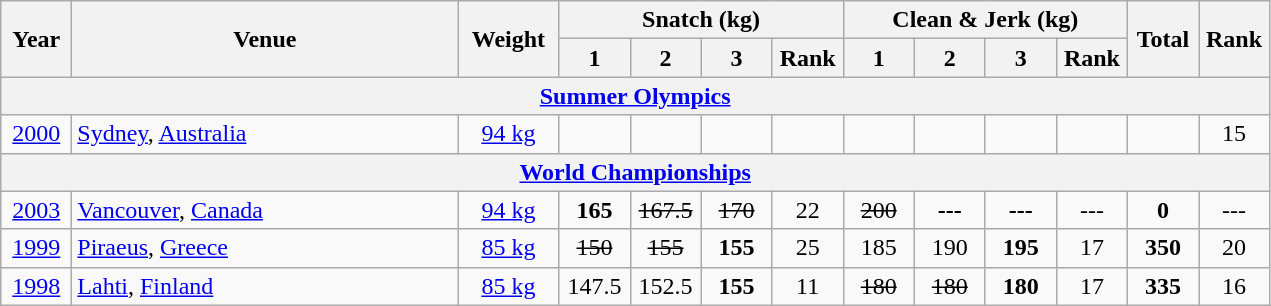<table class = "wikitable" style="text-align:center;">
<tr>
<th rowspan=2 width=40>Year</th>
<th rowspan=2 width=250>Venue</th>
<th rowspan=2 width=60>Weight</th>
<th colspan=4>Snatch (kg)</th>
<th colspan=4>Clean & Jerk (kg)</th>
<th rowspan=2 width=40>Total</th>
<th rowspan=2 width=40>Rank</th>
</tr>
<tr>
<th width=40>1</th>
<th width=40>2</th>
<th width=40>3</th>
<th width=40>Rank</th>
<th width=40>1</th>
<th width=40>2</th>
<th width=40>3</th>
<th width=40>Rank</th>
</tr>
<tr>
<th colspan=13><a href='#'>Summer Olympics</a></th>
</tr>
<tr>
<td><a href='#'>2000</a></td>
<td align=left> <a href='#'>Sydney</a>, <a href='#'>Australia</a></td>
<td><a href='#'>94 kg</a></td>
<td></td>
<td></td>
<td></td>
<td></td>
<td></td>
<td></td>
<td></td>
<td></td>
<td></td>
<td>15</td>
</tr>
<tr>
<th colspan=13><a href='#'>World Championships</a></th>
</tr>
<tr>
<td><a href='#'>2003</a></td>
<td align=left> <a href='#'>Vancouver</a>, <a href='#'>Canada</a></td>
<td><a href='#'>94 kg</a></td>
<td><strong>165</strong></td>
<td><s>167.5</s></td>
<td><s>170</s></td>
<td>22</td>
<td><s>200</s></td>
<td><strong>---</strong></td>
<td><strong>---</strong></td>
<td>---</td>
<td><strong>0</strong></td>
<td>---</td>
</tr>
<tr>
<td><a href='#'>1999</a></td>
<td align=left> <a href='#'>Piraeus</a>, <a href='#'>Greece</a></td>
<td><a href='#'>85 kg</a></td>
<td><s>150</s></td>
<td><s>155</s></td>
<td><strong>155</strong></td>
<td>25</td>
<td>185</td>
<td>190</td>
<td><strong>195</strong></td>
<td>17</td>
<td><strong>350</strong></td>
<td>20</td>
</tr>
<tr>
<td><a href='#'>1998</a></td>
<td align=left> <a href='#'>Lahti</a>, <a href='#'>Finland</a></td>
<td><a href='#'>85 kg</a></td>
<td>147.5</td>
<td>152.5</td>
<td><strong>155</strong></td>
<td>11</td>
<td><s>180</s></td>
<td><s>180</s></td>
<td><strong>180</strong></td>
<td>17</td>
<td><strong>335</strong></td>
<td>16</td>
</tr>
</table>
